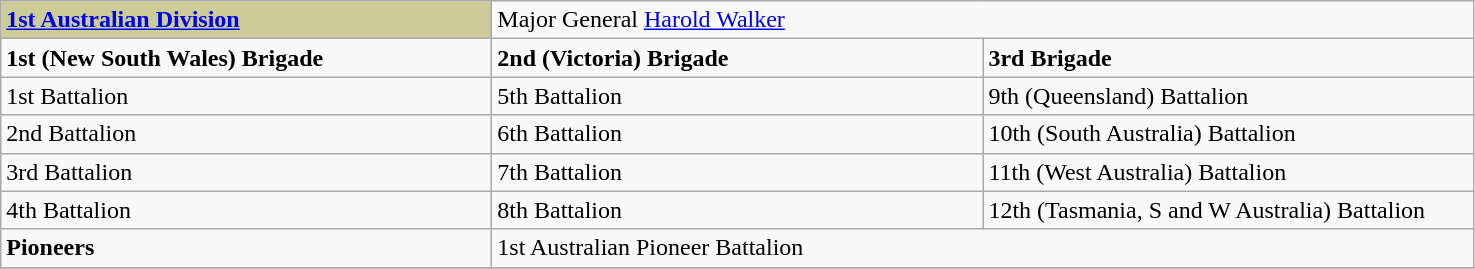<table class="wikitable">
<tr>
<td style="background:#CCCC99;"><strong><a href='#'>1st Australian Division</a>  </strong></td>
<td colspan="2">Major General <a href='#'>Harold Walker</a></td>
</tr>
<tr>
<td width="320pt"><strong>1st (New South Wales) Brigade</strong></td>
<td width="320pt"><strong>2nd (Victoria) Brigade</strong></td>
<td width="320pt"><strong>3rd Brigade</strong></td>
</tr>
<tr>
<td>1st Battalion</td>
<td>5th Battalion</td>
<td>9th (Queensland) Battalion</td>
</tr>
<tr>
<td>2nd Battalion</td>
<td>6th Battalion</td>
<td>10th (South Australia) Battalion</td>
</tr>
<tr>
<td>3rd Battalion</td>
<td>7th Battalion</td>
<td>11th (West Australia) Battalion</td>
</tr>
<tr>
<td>4th Battalion</td>
<td>8th Battalion</td>
<td>12th (Tasmania, S and W Australia) Battalion</td>
</tr>
<tr>
<td><strong>Pioneers</strong></td>
<td colspan="2">1st Australian Pioneer Battalion</td>
</tr>
<tr>
</tr>
</table>
